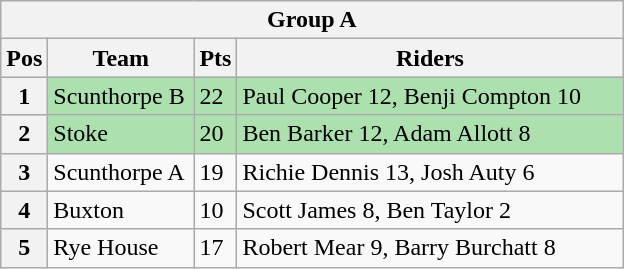<table class="wikitable">
<tr>
<th colspan="4">Group A</th>
</tr>
<tr>
<th width=20>Pos</th>
<th width=90>Team</th>
<th width=20>Pts</th>
<th width=250>Riders</th>
</tr>
<tr style="background:#ACE1AF;">
<th>1</th>
<td>Scunthorpe B</td>
<td>22</td>
<td>Paul Cooper 12, Benji Compton 10</td>
</tr>
<tr style="background:#ACE1AF;">
<th>2</th>
<td>Stoke</td>
<td>20</td>
<td>Ben Barker 12, Adam Allott 8</td>
</tr>
<tr>
<th>3</th>
<td>Scunthorpe A</td>
<td>19</td>
<td>Richie Dennis 13, Josh Auty 6</td>
</tr>
<tr>
<th>4</th>
<td>Buxton</td>
<td>10</td>
<td>Scott James 8, Ben Taylor 2</td>
</tr>
<tr>
<th>5</th>
<td>Rye House</td>
<td>17</td>
<td>Robert Mear 9, Barry Burchatt 8</td>
</tr>
</table>
